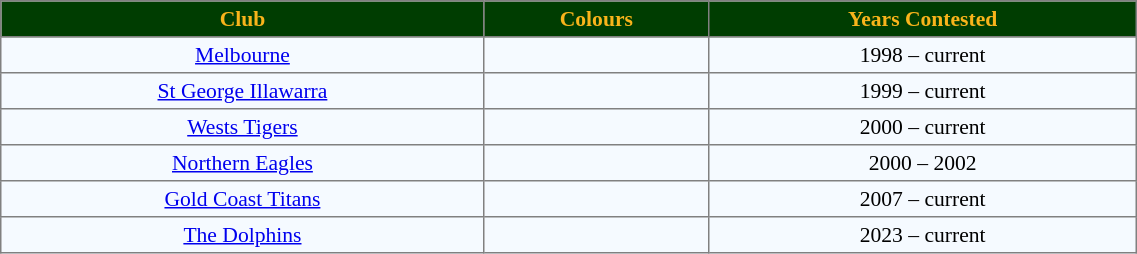<table border="1" cellpadding="3" cellspacing="0" style="border-collapse:collapse; font-size:90%; width:60%;">
<tr style="background:#003D01;">
<th style="color:#F9B41B;" "width:45%;">Club</th>
<th style="color:#F9B41B;" "width:10%;">Colours</th>
<th style="color:#F9B41B;" "width:45%;">Years Contested</th>
</tr>
<tr style="text-align:center; background:#f5faff;">
<td><a href='#'>Melbourne</a></td>
<td></td>
<td>1998 – current</td>
</tr>
<tr style="text-align:center; background:#f5faff;">
<td><a href='#'>St George Illawarra</a></td>
<td></td>
<td>1999 – current</td>
</tr>
<tr style="text-align:center; background:#f5faff;">
<td><a href='#'>Wests Tigers</a></td>
<td></td>
<td>2000 – current</td>
</tr>
<tr style="text-align:center; background:#f5faff;">
<td><a href='#'>Northern Eagles</a></td>
<td></td>
<td>2000   –   2002</td>
</tr>
<tr style="text-align:center; background:#f5faff;">
<td><a href='#'>Gold Coast Titans</a></td>
<td></td>
<td>2007 – current</td>
</tr>
<tr style="text-align:center; background:#f5faff;">
<td><a href='#'>The Dolphins</a></td>
<td></td>
<td>2023 – current</td>
</tr>
</table>
